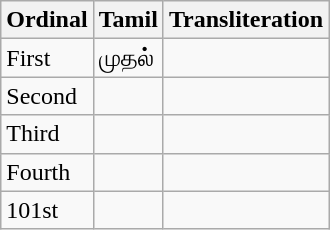<table class="wikitable">
<tr>
<th>Ordinal</th>
<th>Tamil</th>
<th>Transliteration</th>
</tr>
<tr>
<td>First</td>
<td>முதல்</td>
<td></td>
</tr>
<tr>
<td>Second</td>
<td></td>
<td></td>
</tr>
<tr>
<td>Third</td>
<td></td>
<td></td>
</tr>
<tr>
<td>Fourth</td>
<td></td>
<td></td>
</tr>
<tr>
<td>101st</td>
<td></td>
<td></td>
</tr>
</table>
